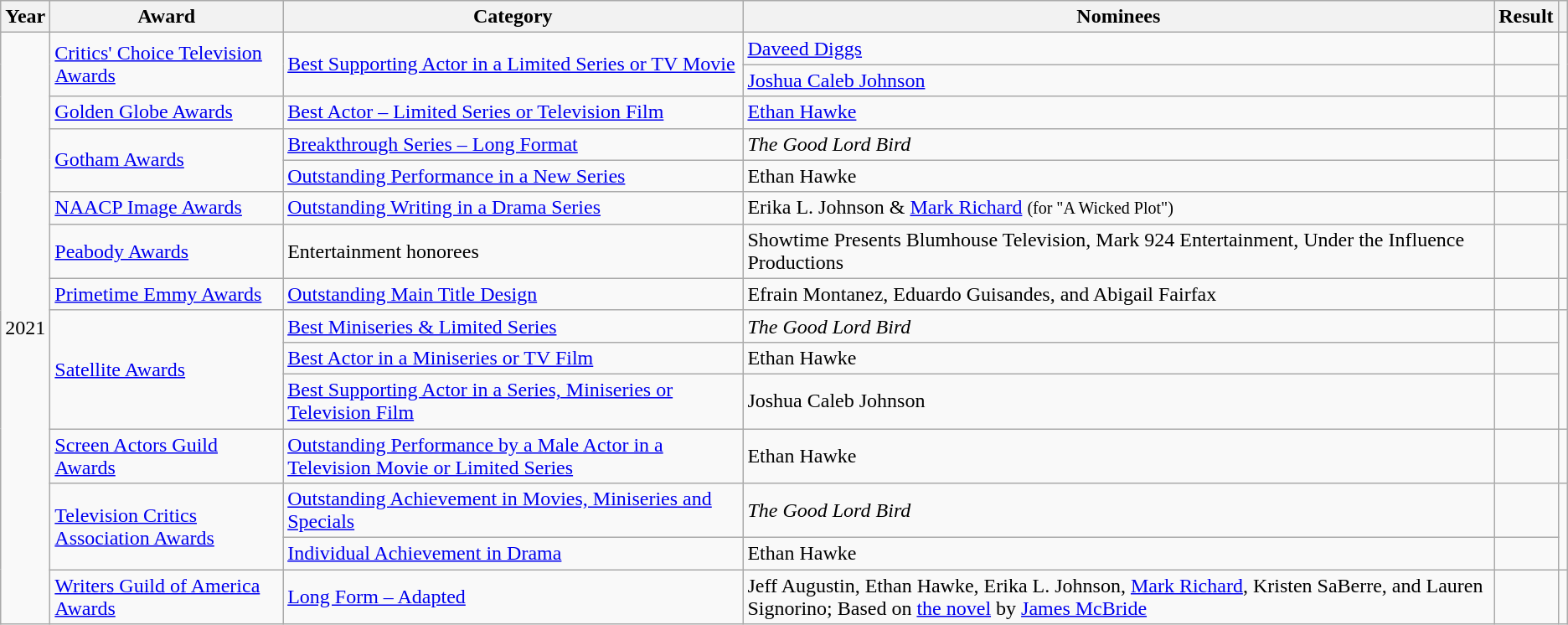<table class="wikitable sortable">
<tr>
<th scope="col">Year</th>
<th scope="col">Award</th>
<th scope="col">Category</th>
<th scope="col">Nominees</th>
<th scope="col">Result</th>
<th scope="col" class="unsortable"></th>
</tr>
<tr>
<td rowspan="15" style="text-align:center;">2021</td>
<td rowspan="2"><a href='#'>Critics' Choice Television Awards</a></td>
<td rowspan="2"><a href='#'>Best Supporting Actor in a Limited Series or TV Movie</a></td>
<td><a href='#'>Daveed Diggs</a></td>
<td></td>
<td align="center" rowspan="2"></td>
</tr>
<tr>
<td><a href='#'>Joshua Caleb Johnson</a></td>
<td></td>
</tr>
<tr>
<td><a href='#'>Golden Globe Awards</a></td>
<td><a href='#'>Best Actor – Limited Series or Television Film</a></td>
<td><a href='#'>Ethan Hawke</a></td>
<td></td>
<td align="center"></td>
</tr>
<tr>
<td rowspan="2"><a href='#'>Gotham Awards</a></td>
<td><a href='#'>Breakthrough Series – Long Format</a></td>
<td><em>The Good Lord Bird</em></td>
<td></td>
<td align="center" rowspan="2"></td>
</tr>
<tr>
<td><a href='#'>Outstanding Performance in a New Series</a></td>
<td>Ethan Hawke</td>
<td></td>
</tr>
<tr>
<td><a href='#'>NAACP Image Awards</a></td>
<td><a href='#'>Outstanding Writing in a Drama Series</a></td>
<td>Erika L. Johnson & <a href='#'>Mark Richard</a> <small>(for "A Wicked Plot")</small></td>
<td></td>
<td align="center"></td>
</tr>
<tr>
<td><a href='#'>Peabody Awards</a></td>
<td>Entertainment honorees</td>
<td>Showtime Presents Blumhouse Television, Mark 924 Entertainment, Under the Influence Productions</td>
<td></td>
<td align="center"></td>
</tr>
<tr>
<td><a href='#'>Primetime Emmy Awards</a></td>
<td><a href='#'>Outstanding Main Title Design</a></td>
<td>Efrain Montanez, Eduardo Guisandes, and Abigail Fairfax</td>
<td></td>
<td align="center"></td>
</tr>
<tr>
<td rowspan="3"><a href='#'>Satellite Awards</a></td>
<td><a href='#'>Best Miniseries & Limited Series</a></td>
<td><em>The Good Lord Bird</em></td>
<td></td>
<td align="center" rowspan="3"></td>
</tr>
<tr>
<td><a href='#'>Best Actor in a Miniseries or TV Film</a></td>
<td>Ethan Hawke</td>
<td></td>
</tr>
<tr>
<td><a href='#'>Best Supporting Actor in a Series, Miniseries or Television Film</a></td>
<td>Joshua Caleb Johnson</td>
<td></td>
</tr>
<tr>
<td><a href='#'>Screen Actors Guild Awards</a></td>
<td><a href='#'>Outstanding Performance by a Male Actor in a Television Movie or Limited Series</a></td>
<td>Ethan Hawke</td>
<td></td>
<td align="center"></td>
</tr>
<tr>
<td rowspan="2"><a href='#'>Television Critics Association Awards</a></td>
<td><a href='#'>Outstanding Achievement in Movies, Miniseries and Specials</a></td>
<td><em>The Good Lord Bird</em></td>
<td></td>
<td align="center" rowspan="2"></td>
</tr>
<tr>
<td><a href='#'>Individual Achievement in Drama</a></td>
<td>Ethan Hawke</td>
<td></td>
</tr>
<tr>
<td><a href='#'>Writers Guild of America Awards</a></td>
<td><a href='#'>Long Form – Adapted</a></td>
<td>Jeff Augustin, Ethan Hawke, Erika L. Johnson, <a href='#'>Mark Richard</a>, Kristen SaBerre, and Lauren Signorino; Based on <a href='#'>the novel</a> by <a href='#'>James McBride</a></td>
<td></td>
<td align="center"></td>
</tr>
</table>
